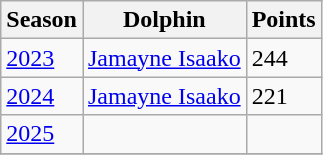<table class="wikitable">
<tr>
<th>Season</th>
<th>Dolphin</th>
<th>Points</th>
</tr>
<tr>
<td><a href='#'>2023</a></td>
<td><a href='#'>Jamayne Isaako</a></td>
<td>244</td>
</tr>
<tr>
<td><a href='#'>2024</a></td>
<td><a href='#'>Jamayne Isaako</a></td>
<td>221</td>
</tr>
<tr>
<td><a href='#'>2025</a></td>
<td></td>
<td></td>
</tr>
<tr>
</tr>
</table>
